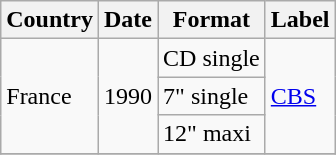<table class=wikitable>
<tr>
<th>Country</th>
<th>Date</th>
<th>Format</th>
<th>Label</th>
</tr>
<tr>
<td rowspan="3">France</td>
<td rowspan="3">1990</td>
<td>CD single</td>
<td rowspan="3"><a href='#'>CBS</a></td>
</tr>
<tr>
<td>7" single</td>
</tr>
<tr>
<td>12" maxi</td>
</tr>
<tr>
</tr>
</table>
